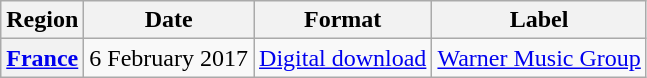<table class="wikitable sortable plainrowheaders" style="text-align:center;">
<tr>
<th>Region</th>
<th>Date</th>
<th>Format</th>
<th>Label</th>
</tr>
<tr>
<th scope="row"><a href='#'>France</a></th>
<td>6 February 2017</td>
<td><a href='#'>Digital download</a></td>
<td><a href='#'>Warner Music Group</a></td>
</tr>
</table>
